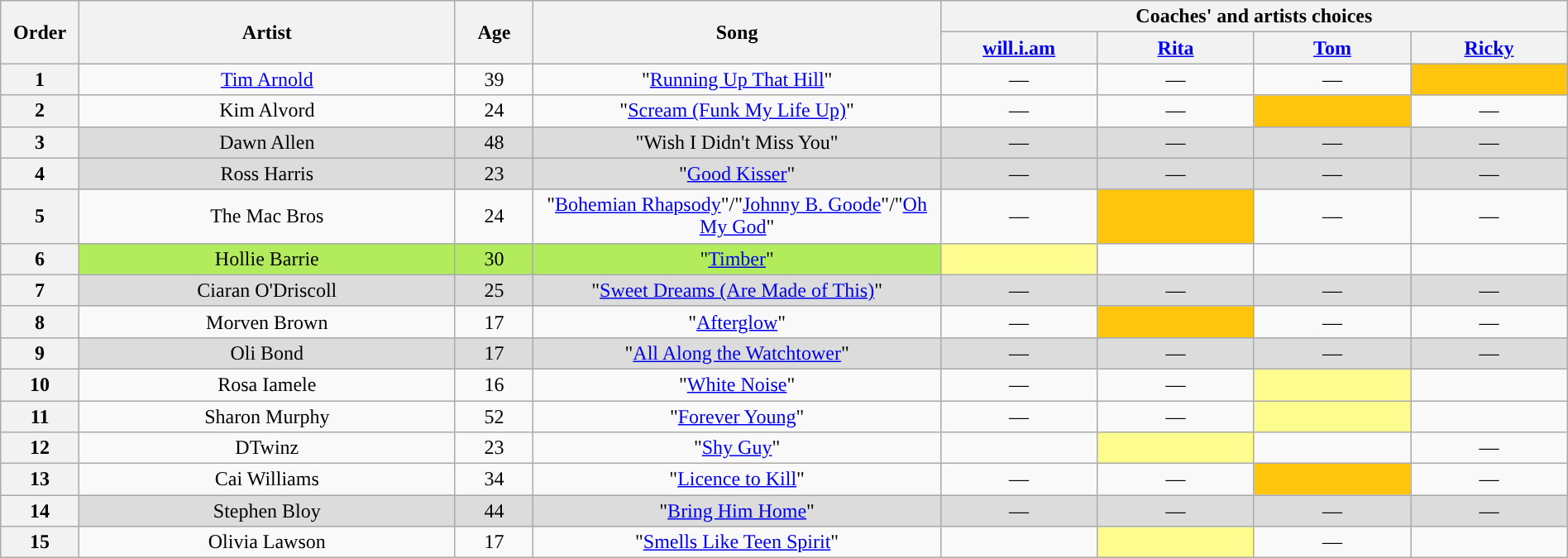<table class="wikitable" style="text-align:center; width:100%;">
<tr>
<th scope="col" rowspan="2" style="width:05%;">Order</th>
<th scope="col" rowspan="2" style="width:24%;">Artist</th>
<th scope="col" rowspan="2" style="width:05%;">Age</th>
<th scope="col" rowspan="2" style="width:26%;">Song</th>
<th colspan="4" style="width:40%;">Coaches' and artists choices</th>
</tr>
<tr>
<th style="width:10%;"><a href='#'>will.i.am</a></th>
<th style="width:10%;"><a href='#'>Rita</a></th>
<th style="width:10%;"><a href='#'>Tom</a></th>
<th style="width:10%;"><a href='#'>Ricky</a></th>
</tr>
<tr>
<th scope="col">1</th>
<td><a href='#'>Tim Arnold</a></td>
<td>39</td>
<td>"<a href='#'>Running Up That Hill</a>"</td>
<td>—</td>
<td>—</td>
<td>—</td>
<td style="background:#FFC40C;text-align:center;"><strong></strong></td>
</tr>
<tr>
<th scope="col">2</th>
<td>Kim Alvord</td>
<td>24</td>
<td>"<a href='#'>Scream (Funk My Life Up)</a>"</td>
<td>—</td>
<td>—</td>
<td style="background:#FFC40C;text-align:center;"><strong></strong></td>
<td>—</td>
</tr>
<tr style="background:#DCDCDC">
<th scope="col">3</th>
<td style="background:#DCDCDC; text-align:center;">Dawn Allen</td>
<td style="background:#DCDCDC; text-align:center;">48</td>
<td style="background:#DCDCDC; text-align:center;">"Wish I Didn't Miss You"</td>
<td>—</td>
<td>—</td>
<td>—</td>
<td>—</td>
</tr>
<tr style="background:#DCDCDC">
<th scope="col">4</th>
<td style="background:#DCDCDC; text-align:center;">Ross Harris</td>
<td style="background:#DCDCDC; text-align:center;">23</td>
<td style="background:#DCDCDC; text-align:center;">"<a href='#'>Good Kisser</a>"</td>
<td>—</td>
<td>—</td>
<td>—</td>
<td>—</td>
</tr>
<tr>
<th scope="col">5</th>
<td>The Mac Bros</td>
<td>24</td>
<td>"<a href='#'>Bohemian Rhapsody</a>"/"<a href='#'>Johnny B. Goode</a>"/"<a href='#'>Oh My God</a>"</td>
<td>—</td>
<td style="background:#FFC40C;text-align:center;"><strong></strong></td>
<td>—</td>
<td>—</td>
</tr>
<tr>
<th scope="col">6</th>
<td style="background-color:#B2EC5D;">Hollie Barrie</td>
<td style="background-color:#B2EC5D;">30</td>
<td style="background-color:#B2EC5D;">"<a href='#'>Timber</a>"</td>
<td style="background:#fdfc8f;text-align:center;"><strong></strong></td>
<td><strong></strong></td>
<td><strong></strong></td>
<td><strong></strong></td>
</tr>
<tr style="background:#DCDCDC">
<th scope="col">7</th>
<td style="background:#DCDCDC; text-align:center;">Ciaran O'Driscoll</td>
<td style="background:#DCDCDC; text-align:center;">25</td>
<td style="background:#DCDCDC; text-align:center;">"<a href='#'>Sweet Dreams (Are Made of This)</a>"</td>
<td>—</td>
<td>—</td>
<td>—</td>
<td>—</td>
</tr>
<tr>
<th scope="col">8</th>
<td>Morven Brown</td>
<td>17</td>
<td>"<a href='#'>Afterglow</a>"</td>
<td>—</td>
<td style="background:#FFC40C;text-align:center;"><strong></strong></td>
<td>—</td>
<td>—</td>
</tr>
<tr style="background:#DCDCDC">
<th scope="col">9</th>
<td style="background:#DCDCDC; text-align:center;">Oli Bond</td>
<td style="background:#DCDCDC; text-align:center;">17</td>
<td style="background:#DCDCDC; text-align:center;">"<a href='#'>All Along the Watchtower</a>"</td>
<td>—</td>
<td>—</td>
<td>—</td>
<td>—</td>
</tr>
<tr>
<th scope="col">10</th>
<td>Rosa Iamele</td>
<td>16</td>
<td>"<a href='#'>White Noise</a>"</td>
<td>—</td>
<td>—</td>
<td style="background:#fdfc8f;text-align:center;"><strong></strong></td>
<td><strong></strong></td>
</tr>
<tr>
<th scope="col">11</th>
<td>Sharon Murphy</td>
<td>52</td>
<td>"<a href='#'>Forever Young</a>"</td>
<td>—</td>
<td>—</td>
<td style="background:#fdfc8f;text-align:center;"><strong></strong></td>
<td><strong></strong></td>
</tr>
<tr>
<th scope="col">12</th>
<td>DTwinz</td>
<td>23</td>
<td>"<a href='#'>Shy Guy</a>"</td>
<td><strong></strong></td>
<td style="background:#fdfc8f;text-align:center;"><strong></strong></td>
<td><strong></strong></td>
<td>—</td>
</tr>
<tr>
<th scope="col">13</th>
<td>Cai Williams</td>
<td>34</td>
<td>"<a href='#'>Licence to Kill</a>"</td>
<td>—</td>
<td>—</td>
<td style="background:#FFC40C;text-align:center;"><strong></strong></td>
<td>—</td>
</tr>
<tr style="background:#DCDCDC">
<th scope="col">14</th>
<td style="background:#DCDCDC; text-align:center;">Stephen Bloy</td>
<td style="background:#DCDCDC; text-align:center;">44</td>
<td style="background:#DCDCDC; text-align:center;">"<a href='#'>Bring Him Home</a>"</td>
<td>—</td>
<td>—</td>
<td>—</td>
<td>—</td>
</tr>
<tr>
<th scope="col">15</th>
<td>Olivia Lawson</td>
<td>17</td>
<td>"<a href='#'>Smells Like Teen Spirit</a>"</td>
<td><strong></strong></td>
<td style="background:#fdfc8f;text-align:center;"><strong></strong></td>
<td>—</td>
<td><strong></strong></td>
</tr>
</table>
